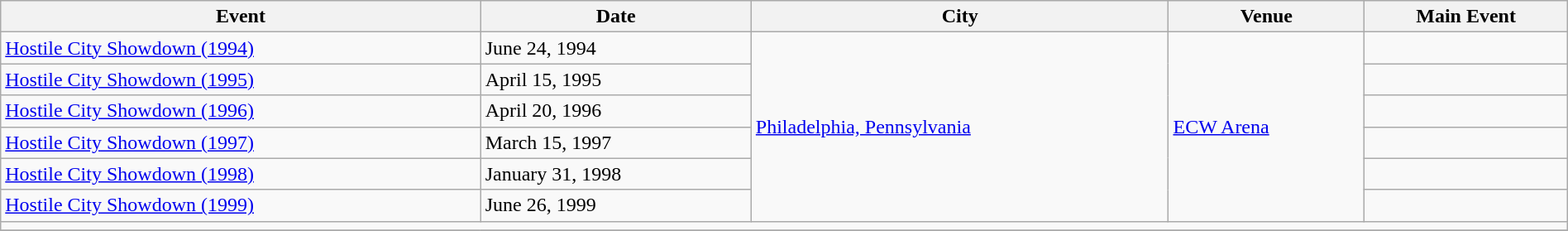<table class="wikitable sortable" style="align: center" width=100%>
<tr>
<th>Event</th>
<th>Date</th>
<th>City</th>
<th>Venue</th>
<th>Main Event</th>
</tr>
<tr>
<td><a href='#'>Hostile City Showdown (1994)</a></td>
<td>June 24, 1994</td>
<td rowspan="6"><a href='#'>Philadelphia, Pennsylvania</a></td>
<td rowspan="6"><a href='#'>ECW Arena</a></td>
<td></td>
</tr>
<tr>
<td><a href='#'>Hostile City Showdown (1995)</a></td>
<td>April 15, 1995</td>
<td></td>
</tr>
<tr>
<td><a href='#'>Hostile City Showdown (1996)</a></td>
<td>April 20, 1996</td>
<td></td>
</tr>
<tr>
<td><a href='#'>Hostile City Showdown (1997)</a></td>
<td>March 15, 1997</td>
<td></td>
</tr>
<tr>
<td><a href='#'>Hostile City Showdown (1998)</a></td>
<td>January 31, 1998</td>
<td></td>
</tr>
<tr>
<td><a href='#'>Hostile City Showdown (1999)</a></td>
<td>June 26, 1999</td>
<td></td>
</tr>
<tr>
<td colspan="10"></td>
</tr>
<tr>
</tr>
</table>
